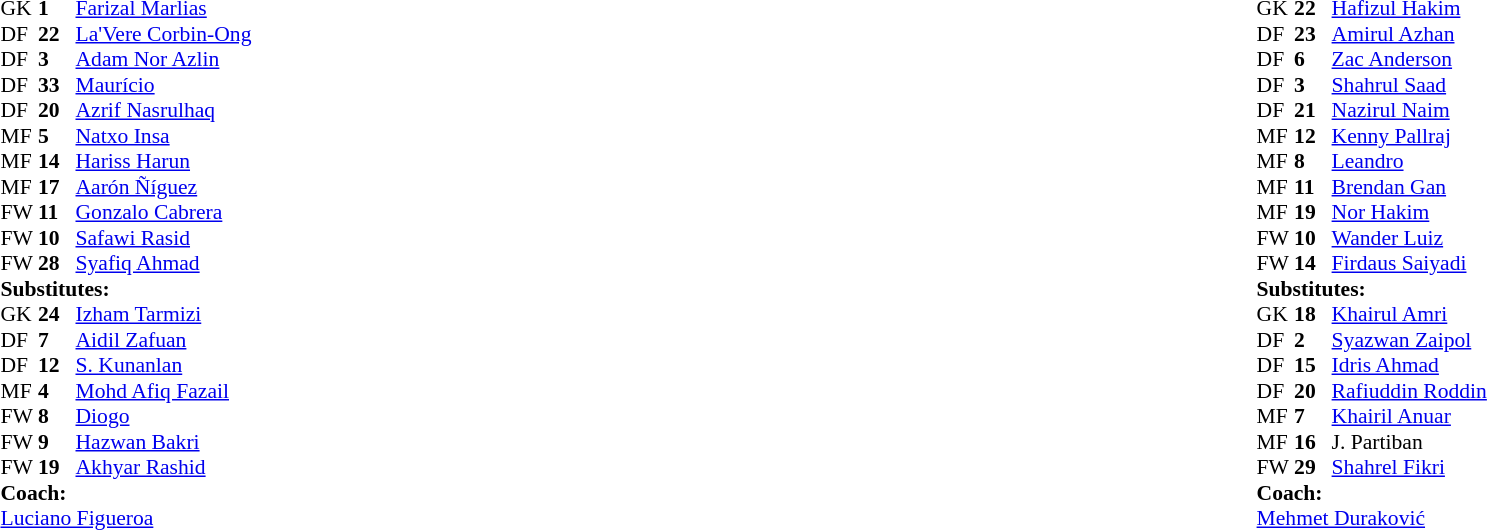<table width="100%">
<tr>
<td valign="top" width="45%"><br><table style="font-size: 90%" cellspacing="0" cellpadding="0">
<tr>
<th width="25"></th>
<th width="25"></th>
</tr>
<tr>
<td>GK</td>
<td><strong>1</strong></td>
<td><a href='#'>Farizal Marlias</a></td>
<td></td>
<td></td>
</tr>
<tr>
<td>DF</td>
<td><strong>22</strong></td>
<td><a href='#'>La'Vere Corbin-Ong</a></td>
<td></td>
<td></td>
</tr>
<tr>
<td>DF</td>
<td><strong>3</strong></td>
<td><a href='#'>Adam Nor Azlin</a></td>
<td></td>
<td></td>
</tr>
<tr>
<td>DF</td>
<td><strong>33</strong></td>
<td><a href='#'>Maurício</a></td>
<td></td>
<td></td>
</tr>
<tr>
<td>DF</td>
<td><strong>20</strong></td>
<td><a href='#'>Azrif Nasrulhaq</a></td>
<td></td>
<td></td>
</tr>
<tr>
<td>MF</td>
<td><strong>5</strong></td>
<td><a href='#'>Natxo Insa</a></td>
<td></td>
<td></td>
</tr>
<tr>
<td>MF</td>
<td><strong>14</strong></td>
<td><a href='#'>Hariss Harun</a></td>
<td></td>
<td></td>
</tr>
<tr>
<td>MF</td>
<td><strong>17</strong></td>
<td><a href='#'>Aarón Ñíguez</a></td>
<td></td>
<td></td>
</tr>
<tr>
<td>FW</td>
<td><strong>11</strong></td>
<td><a href='#'>Gonzalo Cabrera</a></td>
<td></td>
<td></td>
</tr>
<tr>
<td>FW</td>
<td><strong>10</strong></td>
<td><a href='#'>Safawi Rasid</a></td>
<td></td>
<td></td>
</tr>
<tr>
<td>FW</td>
<td><strong>28</strong></td>
<td><a href='#'>Syafiq Ahmad</a></td>
<td></td>
<td></td>
</tr>
<tr>
<td colspan=3><strong>Substitutes:</strong></td>
</tr>
<tr>
<td>GK</td>
<td><strong>24</strong></td>
<td><a href='#'>Izham Tarmizi</a></td>
<td></td>
<td></td>
</tr>
<tr>
<td>DF</td>
<td><strong>7</strong></td>
<td><a href='#'>Aidil Zafuan</a></td>
<td></td>
<td></td>
</tr>
<tr>
<td>DF</td>
<td><strong>12</strong></td>
<td><a href='#'>S. Kunanlan</a></td>
<td></td>
<td></td>
</tr>
<tr>
<td>MF</td>
<td><strong>4</strong></td>
<td><a href='#'>Mohd Afiq Fazail</a></td>
<td></td>
<td></td>
</tr>
<tr>
<td>FW</td>
<td><strong>8</strong></td>
<td><a href='#'>Diogo</a></td>
<td></td>
<td></td>
</tr>
<tr>
<td>FW</td>
<td><strong>9</strong></td>
<td><a href='#'>Hazwan Bakri</a></td>
<td></td>
<td></td>
</tr>
<tr>
<td>FW</td>
<td><strong>19</strong></td>
<td><a href='#'>Akhyar Rashid</a></td>
<td></td>
<td></td>
</tr>
<tr>
<td colspan=3><strong>Coach:</strong></td>
</tr>
<tr>
<td colspan=3><a href='#'>Luciano Figueroa</a></td>
</tr>
</table>
</td>
<td valign="top"></td>
<td valign="top" width="55%"><br><table style="font-size: 90%" cellspacing="0" cellpadding="0" align="center">
<tr>
<th width="25"></th>
<th width="25"></th>
</tr>
<tr>
<td>GK</td>
<td><strong>22</strong></td>
<td><a href='#'>Hafizul Hakim</a></td>
<td></td>
<td></td>
</tr>
<tr>
<td>DF</td>
<td><strong>23</strong></td>
<td><a href='#'>Amirul Azhan</a></td>
<td></td>
<td></td>
</tr>
<tr>
<td>DF</td>
<td><strong>6</strong></td>
<td><a href='#'>Zac Anderson</a></td>
<td></td>
<td></td>
</tr>
<tr>
<td>DF</td>
<td><strong>3</strong></td>
<td><a href='#'>Shahrul Saad</a></td>
<td></td>
<td></td>
</tr>
<tr>
<td>DF</td>
<td><strong>21</strong></td>
<td><a href='#'>Nazirul Naim</a></td>
<td></td>
<td></td>
</tr>
<tr>
<td>MF</td>
<td><strong>12</strong></td>
<td><a href='#'>Kenny Pallraj</a></td>
<td></td>
<td></td>
</tr>
<tr>
<td>MF</td>
<td><strong>8</strong></td>
<td><a href='#'>Leandro</a></td>
<td></td>
<td></td>
</tr>
<tr>
<td>MF</td>
<td><strong>11</strong></td>
<td><a href='#'>Brendan Gan</a></td>
<td></td>
<td></td>
</tr>
<tr>
<td>MF</td>
<td><strong>19</strong></td>
<td><a href='#'>Nor Hakim</a></td>
<td></td>
<td></td>
</tr>
<tr>
<td>FW</td>
<td><strong>10</strong></td>
<td><a href='#'>Wander Luiz</a></td>
<td></td>
<td></td>
</tr>
<tr>
<td>FW</td>
<td><strong>14</strong></td>
<td><a href='#'>Firdaus Saiyadi</a></td>
<td></td>
<td></td>
</tr>
<tr>
<td colspan=3><strong>Substitutes:</strong></td>
</tr>
<tr>
<td>GK</td>
<td><strong>18</strong></td>
<td><a href='#'>Khairul Amri</a></td>
<td></td>
<td></td>
</tr>
<tr>
<td>DF</td>
<td><strong>2</strong></td>
<td><a href='#'>Syazwan Zaipol</a></td>
<td></td>
<td></td>
</tr>
<tr>
<td>DF</td>
<td><strong>15</strong></td>
<td><a href='#'>Idris Ahmad</a></td>
<td></td>
<td></td>
</tr>
<tr>
<td>DF</td>
<td><strong>20</strong></td>
<td><a href='#'>Rafiuddin Roddin</a></td>
<td></td>
<td></td>
</tr>
<tr>
<td>MF</td>
<td><strong>7</strong></td>
<td><a href='#'>Khairil Anuar</a></td>
<td></td>
<td></td>
</tr>
<tr>
<td>MF</td>
<td><strong>16</strong></td>
<td>J. Partiban</td>
<td></td>
<td></td>
</tr>
<tr>
<td>FW</td>
<td><strong>29</strong></td>
<td><a href='#'>Shahrel Fikri</a></td>
<td></td>
<td></td>
</tr>
<tr>
<td colspan=3><strong>Coach:</strong></td>
</tr>
<tr>
<td colspan=3><a href='#'>Mehmet Duraković</a></td>
</tr>
</table>
</td>
</tr>
</table>
